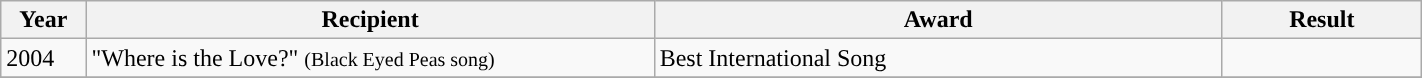<table style="width: 75%;" class="wikitable">
<tr>
<th style="width:6%;">Year</th>
<th style="width:40%;">Recipient</th>
<th style="width:40%;">Award</th>
<th style="width:14%;">Result</th>
</tr>
<tr>
<td>2004</td>
<td>"Where is the Love?" <small>(Black Eyed Peas song)</small></td>
<td>Best International Song</td>
<td></td>
</tr>
<tr>
</tr>
</table>
